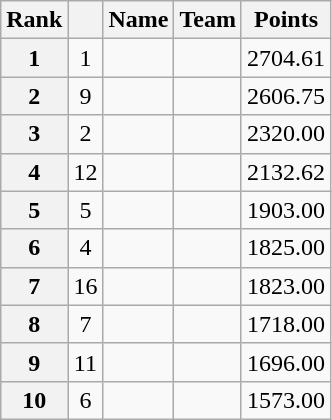<table class="wikitable">
<tr>
<th scope="col">Rank</th>
<th scope="col"></th>
<th scope="col">Name</th>
<th scope="col">Team</th>
<th scope="col">Points</th>
</tr>
<tr>
<th scope="row">1</th>
<td style="text-align:center;">1</td>
<td></td>
<td></td>
<td>2704.61</td>
</tr>
<tr>
<th scope="row">2</th>
<td style="text-align:center;">9</td>
<td></td>
<td></td>
<td>2606.75</td>
</tr>
<tr>
<th scope="row">3</th>
<td style="text-align:center;">2</td>
<td></td>
<td></td>
<td>2320.00</td>
</tr>
<tr>
<th scope="row">4</th>
<td style="text-align:center;">12</td>
<td></td>
<td></td>
<td>2132.62</td>
</tr>
<tr>
<th scope="row">5</th>
<td style="text-align:center;">5</td>
<td></td>
<td></td>
<td>1903.00</td>
</tr>
<tr>
<th scope="row">6</th>
<td style="text-align:center;">4</td>
<td></td>
<td></td>
<td>1825.00</td>
</tr>
<tr>
<th scope="row">7</th>
<td style="text-align:center;">16</td>
<td></td>
<td></td>
<td>1823.00</td>
</tr>
<tr>
<th scope="row">8</th>
<td style="text-align:center;">7</td>
<td></td>
<td></td>
<td>1718.00</td>
</tr>
<tr>
<th scope="row">9</th>
<td style="text-align:center;">11</td>
<td></td>
<td></td>
<td>1696.00</td>
</tr>
<tr>
<th scope="row">10</th>
<td style="text-align:center;">6</td>
<td></td>
<td></td>
<td>1573.00</td>
</tr>
</table>
